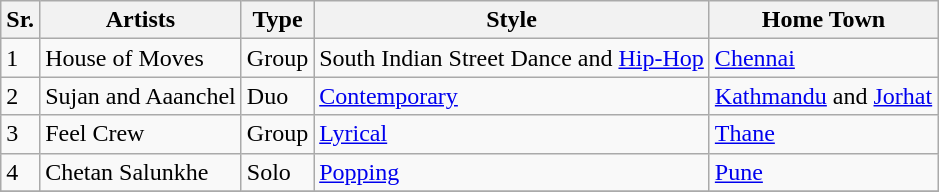<table class="wikitable">
<tr>
<th>Sr.</th>
<th>Artists</th>
<th>Type</th>
<th>Style</th>
<th>Home Town</th>
</tr>
<tr>
<td>1</td>
<td>House of Moves</td>
<td>Group</td>
<td>South Indian Street Dance and <a href='#'>Hip-Hop</a></td>
<td><a href='#'>Chennai</a></td>
</tr>
<tr>
<td>2</td>
<td>Sujan and Aaanchel</td>
<td>Duo</td>
<td><a href='#'>Contemporary</a></td>
<td><a href='#'>Kathmandu</a> and <a href='#'>Jorhat</a></td>
</tr>
<tr>
<td>3</td>
<td>Feel Crew</td>
<td>Group</td>
<td><a href='#'>Lyrical</a></td>
<td><a href='#'>Thane</a></td>
</tr>
<tr>
<td>4</td>
<td>Chetan Salunkhe</td>
<td>Solo</td>
<td><a href='#'>Popping</a></td>
<td><a href='#'>Pune</a></td>
</tr>
<tr>
</tr>
</table>
